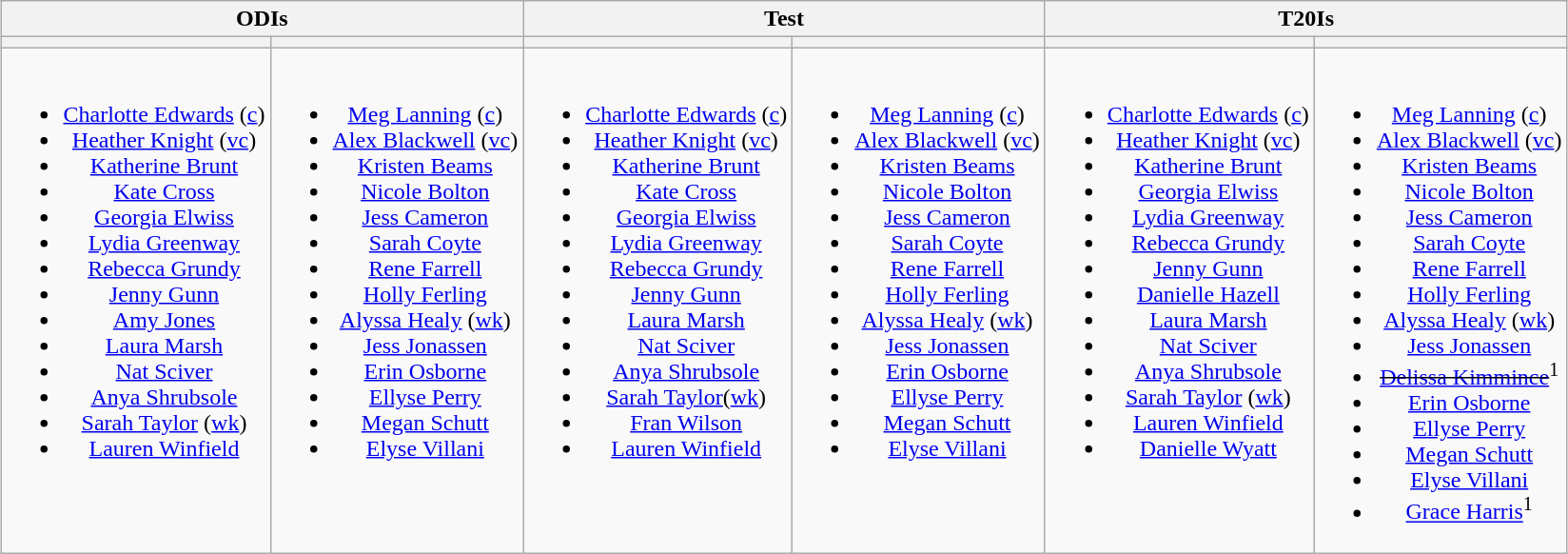<table class="wikitable" style="text-align:center; margin:auto">
<tr>
<th colspan=2>ODIs</th>
<th colspan=2>Test</th>
<th colspan=2>T20Is</th>
</tr>
<tr>
<th></th>
<th></th>
<th></th>
<th></th>
<th></th>
<th></th>
</tr>
<tr style="vertical-align:top">
<td><br><ul><li><a href='#'>Charlotte Edwards</a> (<a href='#'>c</a>)</li><li><a href='#'>Heather Knight</a> (<a href='#'>vc</a>)</li><li><a href='#'>Katherine Brunt</a></li><li><a href='#'>Kate Cross</a></li><li><a href='#'>Georgia Elwiss</a></li><li><a href='#'>Lydia Greenway</a></li><li><a href='#'>Rebecca Grundy</a></li><li><a href='#'>Jenny Gunn</a></li><li><a href='#'>Amy Jones</a></li><li><a href='#'>Laura Marsh</a></li><li><a href='#'>Nat Sciver</a></li><li><a href='#'>Anya Shrubsole</a></li><li><a href='#'>Sarah Taylor</a> (<a href='#'>wk</a>)</li><li><a href='#'>Lauren Winfield</a></li></ul></td>
<td><br><ul><li><a href='#'>Meg Lanning</a> (<a href='#'>c</a>)</li><li><a href='#'>Alex Blackwell</a> (<a href='#'>vc</a>)</li><li><a href='#'>Kristen Beams</a></li><li><a href='#'>Nicole Bolton</a></li><li><a href='#'>Jess Cameron</a></li><li><a href='#'>Sarah Coyte</a></li><li><a href='#'>Rene Farrell</a></li><li><a href='#'>Holly Ferling</a></li><li><a href='#'>Alyssa Healy</a> (<a href='#'>wk</a>)</li><li><a href='#'>Jess Jonassen</a></li><li><a href='#'>Erin Osborne</a></li><li><a href='#'>Ellyse Perry</a></li><li><a href='#'>Megan Schutt</a></li><li><a href='#'>Elyse Villani</a></li></ul></td>
<td><br><ul><li><a href='#'>Charlotte Edwards</a> (<a href='#'>c</a>)</li><li><a href='#'>Heather Knight</a> (<a href='#'>vc</a>)</li><li><a href='#'>Katherine Brunt</a></li><li><a href='#'>Kate Cross</a></li><li><a href='#'>Georgia Elwiss</a></li><li><a href='#'>Lydia Greenway</a></li><li><a href='#'>Rebecca Grundy</a></li><li><a href='#'>Jenny Gunn</a></li><li><a href='#'>Laura Marsh</a></li><li><a href='#'>Nat Sciver</a></li><li><a href='#'>Anya Shrubsole</a></li><li><a href='#'>Sarah Taylor</a>(<a href='#'>wk</a>)</li><li><a href='#'>Fran Wilson</a></li><li><a href='#'>Lauren Winfield</a></li></ul></td>
<td><br><ul><li><a href='#'>Meg Lanning</a> (<a href='#'>c</a>)</li><li><a href='#'>Alex Blackwell</a> (<a href='#'>vc</a>)</li><li><a href='#'>Kristen Beams</a></li><li><a href='#'>Nicole Bolton</a></li><li><a href='#'>Jess Cameron</a></li><li><a href='#'>Sarah Coyte</a></li><li><a href='#'>Rene Farrell</a></li><li><a href='#'>Holly Ferling</a></li><li><a href='#'>Alyssa Healy</a> (<a href='#'>wk</a>)</li><li><a href='#'>Jess Jonassen</a></li><li><a href='#'>Erin Osborne</a></li><li><a href='#'>Ellyse Perry</a></li><li><a href='#'>Megan Schutt</a></li><li><a href='#'>Elyse Villani</a></li></ul></td>
<td><br><ul><li><a href='#'>Charlotte Edwards</a> (<a href='#'>c</a>)</li><li><a href='#'>Heather Knight</a> (<a href='#'>vc</a>)</li><li><a href='#'>Katherine Brunt</a></li><li><a href='#'>Georgia Elwiss</a></li><li><a href='#'>Lydia Greenway</a></li><li><a href='#'>Rebecca Grundy</a></li><li><a href='#'>Jenny Gunn</a></li><li><a href='#'>Danielle Hazell</a></li><li><a href='#'>Laura Marsh</a></li><li><a href='#'>Nat Sciver</a></li><li><a href='#'>Anya Shrubsole</a></li><li><a href='#'>Sarah Taylor</a> (<a href='#'>wk</a>)</li><li><a href='#'>Lauren Winfield</a></li><li><a href='#'>Danielle Wyatt</a></li></ul></td>
<td><br><ul><li><a href='#'>Meg Lanning</a> (<a href='#'>c</a>)</li><li><a href='#'>Alex Blackwell</a> (<a href='#'>vc</a>)</li><li><a href='#'>Kristen Beams</a></li><li><a href='#'>Nicole Bolton</a></li><li><a href='#'>Jess Cameron</a></li><li><a href='#'>Sarah Coyte</a></li><li><a href='#'>Rene Farrell</a></li><li><a href='#'>Holly Ferling</a></li><li><a href='#'>Alyssa Healy</a> (<a href='#'>wk</a>)</li><li><a href='#'>Jess Jonassen</a></li><li><s><a href='#'>Delissa Kimmince</a></s><sup>1</sup></li><li><a href='#'>Erin Osborne</a></li><li><a href='#'>Ellyse Perry</a></li><li><a href='#'>Megan Schutt</a></li><li><a href='#'>Elyse Villani</a></li><li><a href='#'>Grace Harris</a><sup>1</sup></li></ul></td>
</tr>
</table>
